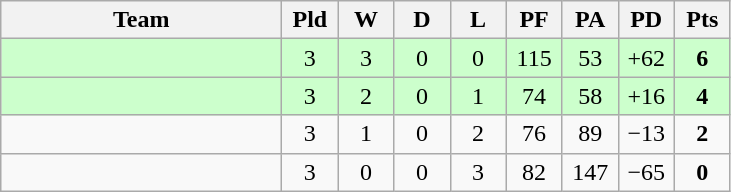<table class=wikitable style="text-align:center">
<tr>
<th width=180>Team</th>
<th width=30>Pld</th>
<th width=30>W</th>
<th width=30>D</th>
<th width=30>L</th>
<th width=30>PF</th>
<th width=30>PA</th>
<th width=30>PD</th>
<th width=30>Pts</th>
</tr>
<tr bgcolor="ccffcc">
<td style="text-align:left"></td>
<td>3</td>
<td>3</td>
<td>0</td>
<td>0</td>
<td>115</td>
<td>53</td>
<td>+62</td>
<td><strong>6</strong></td>
</tr>
<tr bgcolor="ccffcc">
<td style="text-align:left"></td>
<td>3</td>
<td>2</td>
<td>0</td>
<td>1</td>
<td>74</td>
<td>58</td>
<td>+16</td>
<td><strong>4</strong></td>
</tr>
<tr>
<td style="text-align:left"></td>
<td>3</td>
<td>1</td>
<td>0</td>
<td>2</td>
<td>76</td>
<td>89</td>
<td>−13</td>
<td><strong>2</strong></td>
</tr>
<tr>
<td style="text-align:left"></td>
<td>3</td>
<td>0</td>
<td>0</td>
<td>3</td>
<td>82</td>
<td>147</td>
<td>−65</td>
<td><strong>0</strong></td>
</tr>
</table>
